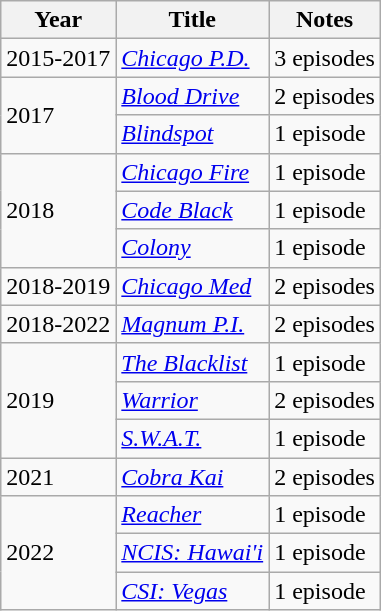<table class="wikitable plainrowheaders">
<tr>
<th>Year</th>
<th>Title</th>
<th>Notes</th>
</tr>
<tr>
<td>2015-2017</td>
<td><em><a href='#'>Chicago P.D.</a></em></td>
<td>3 episodes</td>
</tr>
<tr>
<td rowspan=2>2017</td>
<td><em><a href='#'>Blood Drive</a></em></td>
<td>2 episodes</td>
</tr>
<tr>
<td><em><a href='#'>Blindspot</a></em></td>
<td>1 episode</td>
</tr>
<tr>
<td rowspan=3>2018</td>
<td><em><a href='#'>Chicago Fire</a></em></td>
<td>1 episode</td>
</tr>
<tr>
<td><em><a href='#'>Code Black</a></em></td>
<td>1 episode</td>
</tr>
<tr>
<td><em><a href='#'>Colony</a></em></td>
<td>1 episode</td>
</tr>
<tr>
<td>2018-2019</td>
<td><em><a href='#'>Chicago Med</a></em></td>
<td>2 episodes</td>
</tr>
<tr>
<td>2018-2022</td>
<td><em><a href='#'>Magnum P.I.</a></em></td>
<td>2 episodes</td>
</tr>
<tr>
<td rowspan=3>2019</td>
<td><em><a href='#'>The Blacklist</a></em></td>
<td>1 episode</td>
</tr>
<tr>
<td><em><a href='#'>Warrior</a></em></td>
<td>2 episodes</td>
</tr>
<tr>
<td><em><a href='#'>S.W.A.T.</a></em></td>
<td>1 episode</td>
</tr>
<tr>
<td>2021</td>
<td><em><a href='#'>Cobra Kai</a></em></td>
<td>2 episodes</td>
</tr>
<tr>
<td rowspan=3>2022</td>
<td><em><a href='#'>Reacher</a></em></td>
<td>1 episode</td>
</tr>
<tr>
<td><em><a href='#'>NCIS: Hawai'i</a></em></td>
<td>1 episode</td>
</tr>
<tr>
<td><em><a href='#'>CSI: Vegas</a></em></td>
<td>1 episode</td>
</tr>
</table>
